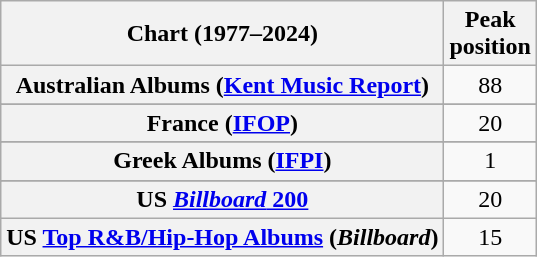<table class="wikitable sortable plainrowheaders" style="text-align:center">
<tr>
<th>Chart (1977–2024)</th>
<th>Peak<br>position</th>
</tr>
<tr>
<th scope="row">Australian Albums (<a href='#'>Kent Music Report</a>)</th>
<td align="center">88</td>
</tr>
<tr>
</tr>
<tr>
</tr>
<tr>
<th scope="row">France (<a href='#'>IFOP</a>)</th>
<td>20</td>
</tr>
<tr>
</tr>
<tr>
<th scope="row">Greek Albums (<a href='#'>IFPI</a>)</th>
<td>1</td>
</tr>
<tr>
</tr>
<tr>
</tr>
<tr>
</tr>
<tr>
</tr>
<tr>
</tr>
<tr>
<th scope="row">US <a href='#'><em>Billboard</em> 200</a></th>
<td>20</td>
</tr>
<tr>
<th scope="row">US <a href='#'>Top R&B/Hip-Hop Albums</a> (<em>Billboard</em>)</th>
<td>15</td>
</tr>
</table>
